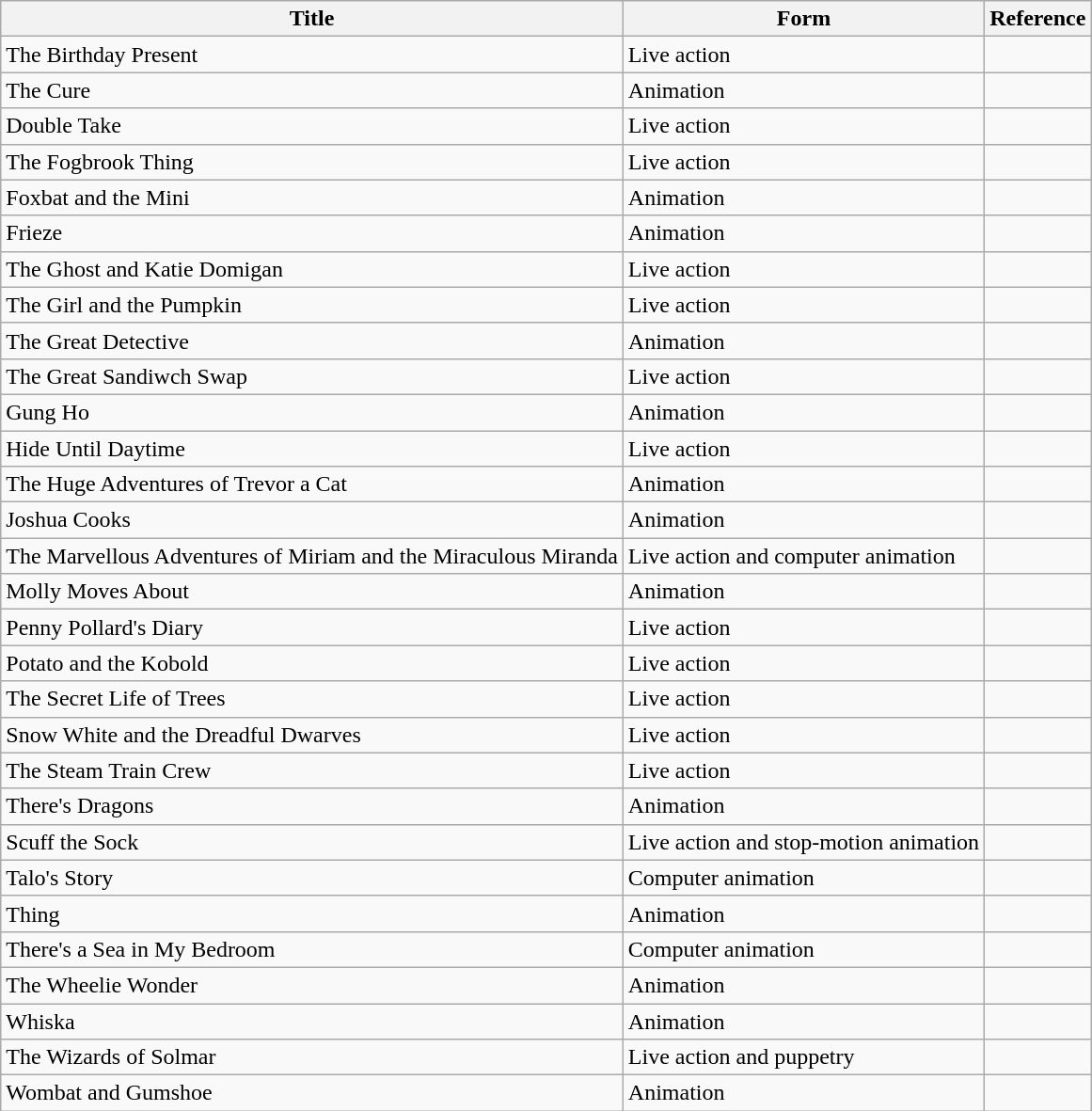<table class="wikitable">
<tr>
<th>Title</th>
<th>Form</th>
<th>Reference</th>
</tr>
<tr>
<td>The Birthday Present</td>
<td>Live action</td>
<td></td>
</tr>
<tr>
<td>The Cure</td>
<td>Animation</td>
<td></td>
</tr>
<tr>
<td>Double Take</td>
<td>Live action</td>
<td></td>
</tr>
<tr>
<td>The Fogbrook Thing</td>
<td>Live action</td>
<td></td>
</tr>
<tr>
<td>Foxbat and the Mini</td>
<td>Animation</td>
<td></td>
</tr>
<tr>
<td>Frieze</td>
<td>Animation</td>
<td></td>
</tr>
<tr>
<td>The Ghost and Katie Domigan</td>
<td>Live action</td>
<td></td>
</tr>
<tr>
<td>The Girl and the Pumpkin</td>
<td>Live action</td>
<td></td>
</tr>
<tr>
<td>The Great Detective</td>
<td>Animation</td>
<td></td>
</tr>
<tr>
<td>The Great Sandiwch Swap</td>
<td>Live action</td>
<td></td>
</tr>
<tr>
<td>Gung Ho</td>
<td>Animation</td>
<td></td>
</tr>
<tr>
<td>Hide Until Daytime</td>
<td>Live action</td>
<td></td>
</tr>
<tr>
<td>The Huge Adventures of Trevor a Cat</td>
<td>Animation</td>
<td></td>
</tr>
<tr>
<td>Joshua Cooks</td>
<td>Animation</td>
<td></td>
</tr>
<tr>
<td>The Marvellous Adventures of Miriam and the Miraculous Miranda</td>
<td>Live action and computer animation</td>
<td></td>
</tr>
<tr>
<td>Molly Moves About</td>
<td>Animation</td>
<td></td>
</tr>
<tr>
<td>Penny Pollard's Diary</td>
<td>Live action</td>
<td></td>
</tr>
<tr>
<td>Potato and the Kobold</td>
<td>Live action</td>
<td></td>
</tr>
<tr>
<td>The Secret Life of Trees</td>
<td>Live action</td>
<td></td>
</tr>
<tr>
<td>Snow White and the Dreadful Dwarves</td>
<td>Live action</td>
<td></td>
</tr>
<tr>
<td>The Steam Train Crew</td>
<td>Live action</td>
<td></td>
</tr>
<tr>
<td>There's Dragons</td>
<td>Animation</td>
<td></td>
</tr>
<tr>
<td>Scuff the Sock</td>
<td>Live action and stop-motion animation</td>
<td></td>
</tr>
<tr>
<td>Talo's Story</td>
<td>Computer animation</td>
<td></td>
</tr>
<tr>
<td>Thing</td>
<td>Animation</td>
<td></td>
</tr>
<tr>
<td>There's a Sea in My Bedroom</td>
<td>Computer animation</td>
<td></td>
</tr>
<tr>
<td>The Wheelie Wonder</td>
<td>Animation</td>
<td></td>
</tr>
<tr>
<td>Whiska</td>
<td>Animation</td>
<td></td>
</tr>
<tr>
<td>The Wizards of Solmar</td>
<td>Live action and puppetry</td>
<td></td>
</tr>
<tr>
<td>Wombat and Gumshoe</td>
<td>Animation</td>
<td></td>
</tr>
</table>
